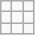<table class="wikitable">
<tr>
<td></td>
<td></td>
<td></td>
</tr>
<tr>
<td></td>
<td></td>
<td></td>
</tr>
<tr>
<td></td>
<td></td>
<td></td>
</tr>
</table>
